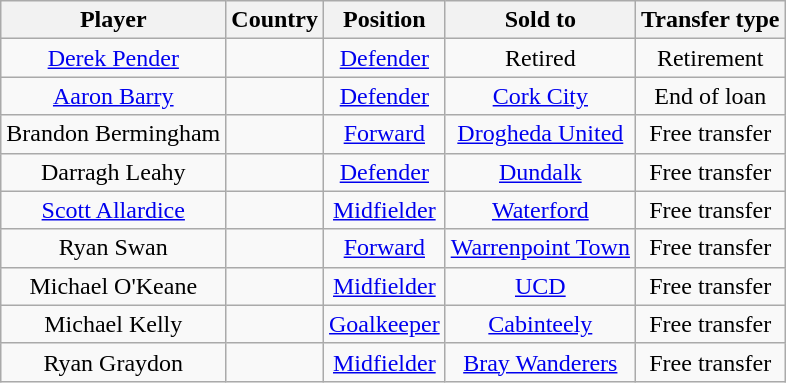<table class="wikitable" style="text-align:center">
<tr>
<th>Player</th>
<th>Country</th>
<th>Position</th>
<th>Sold to</th>
<th>Transfer type</th>
</tr>
<tr>
<td><a href='#'>Derek Pender</a></td>
<td></td>
<td><a href='#'>Defender</a></td>
<td>Retired</td>
<td>Retirement</td>
</tr>
<tr>
<td><a href='#'>Aaron Barry</a></td>
<td></td>
<td><a href='#'>Defender</a></td>
<td> <a href='#'>Cork City</a></td>
<td>End of loan</td>
</tr>
<tr>
<td>Brandon Bermingham</td>
<td></td>
<td><a href='#'>Forward</a></td>
<td> <a href='#'>Drogheda United</a></td>
<td>Free transfer</td>
</tr>
<tr>
<td>Darragh Leahy</td>
<td></td>
<td><a href='#'>Defender</a></td>
<td> <a href='#'>Dundalk</a></td>
<td>Free transfer</td>
</tr>
<tr>
<td><a href='#'>Scott Allardice</a></td>
<td></td>
<td><a href='#'>Midfielder</a></td>
<td> <a href='#'>Waterford</a></td>
<td>Free transfer</td>
</tr>
<tr>
<td>Ryan Swan</td>
<td></td>
<td><a href='#'>Forward</a></td>
<td> <a href='#'>Warrenpoint Town</a></td>
<td>Free transfer</td>
</tr>
<tr>
<td>Michael O'Keane</td>
<td></td>
<td><a href='#'>Midfielder</a></td>
<td> <a href='#'>UCD</a></td>
<td>Free transfer</td>
</tr>
<tr>
<td>Michael Kelly</td>
<td></td>
<td><a href='#'>Goalkeeper</a></td>
<td> <a href='#'>Cabinteely</a></td>
<td>Free transfer</td>
</tr>
<tr>
<td>Ryan Graydon</td>
<td></td>
<td><a href='#'>Midfielder</a></td>
<td> <a href='#'>Bray Wanderers</a></td>
<td>Free transfer</td>
</tr>
</table>
